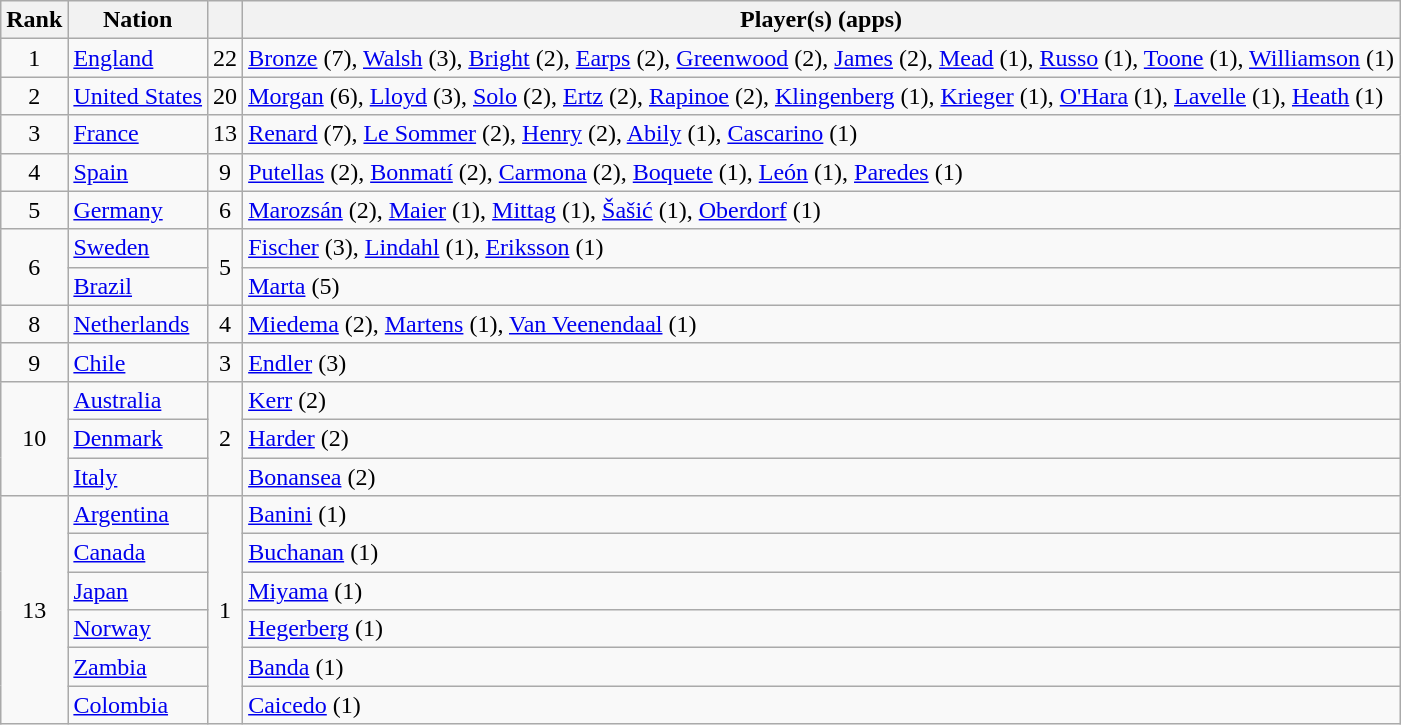<table class="wikitable">
<tr>
<th>Rank</th>
<th>Nation</th>
<th></th>
<th>Player(s) (apps)</th>
</tr>
<tr>
<td align="center">1</td>
<td> <a href='#'>England</a></td>
<td align="center">22</td>
<td><a href='#'>Bronze</a> (7), <a href='#'>Walsh</a> (3), <a href='#'>Bright</a> (2), <a href='#'>Earps</a> (2), <a href='#'>Greenwood</a> (2), <a href='#'>James</a> (2), <a href='#'>Mead</a> (1), <a href='#'>Russo</a> (1), <a href='#'>Toone</a> (1), <a href='#'>Williamson</a> (1)</td>
</tr>
<tr>
<td align="center">2</td>
<td> <a href='#'>United States</a></td>
<td align="center">20</td>
<td><a href='#'>Morgan</a> (6), <a href='#'>Lloyd</a> (3), <a href='#'>Solo</a> (2), <a href='#'>Ertz</a> (2), <a href='#'>Rapinoe</a> (2), <a href='#'>Klingenberg</a> (1), <a href='#'>Krieger</a> (1), <a href='#'>O'Hara</a> (1), <a href='#'>Lavelle</a> (1), <a href='#'>Heath</a> (1)</td>
</tr>
<tr>
<td align="center">3</td>
<td> <a href='#'>France</a></td>
<td align="center">13</td>
<td><a href='#'>Renard</a> (7), <a href='#'>Le Sommer</a> (2), <a href='#'>Henry</a> (2), <a href='#'>Abily</a> (1), <a href='#'>Cascarino</a> (1)</td>
</tr>
<tr>
<td align="center">4</td>
<td> <a href='#'>Spain</a></td>
<td align="center">9</td>
<td><a href='#'>Putellas</a> (2), <a href='#'>Bonmatí</a> (2), <a href='#'>Carmona</a> (2), <a href='#'>Boquete</a> (1), <a href='#'>León</a> (1), <a href='#'>Paredes</a> (1)</td>
</tr>
<tr>
<td align="center">5</td>
<td> <a href='#'>Germany</a></td>
<td align="center">6</td>
<td><a href='#'>Marozsán</a> (2), <a href='#'>Maier</a> (1), <a href='#'>Mittag</a> (1), <a href='#'>Šašić</a> (1), <a href='#'>Oberdorf</a> (1)</td>
</tr>
<tr>
<td rowspan="2" align="center">6</td>
<td> <a href='#'>Sweden</a></td>
<td rowspan="2" align="center">5</td>
<td><a href='#'>Fischer</a> (3), <a href='#'>Lindahl</a> (1), <a href='#'>Eriksson</a> (1)</td>
</tr>
<tr>
<td> <a href='#'>Brazil</a></td>
<td><a href='#'>Marta</a> (5)</td>
</tr>
<tr>
<td align="center">8</td>
<td> <a href='#'>Netherlands</a></td>
<td align="center">4</td>
<td><a href='#'>Miedema</a> (2), <a href='#'>Martens</a> (1), <a href='#'>Van Veenendaal</a> (1)</td>
</tr>
<tr>
<td align="center">9</td>
<td> <a href='#'>Chile</a></td>
<td align="center">3</td>
<td><a href='#'>Endler</a> (3)</td>
</tr>
<tr>
<td rowspan="3" align="center">10</td>
<td> <a href='#'>Australia</a></td>
<td rowspan="3" align="center">2</td>
<td><a href='#'>Kerr</a> (2)</td>
</tr>
<tr>
<td> <a href='#'>Denmark</a></td>
<td><a href='#'>Harder</a> (2)</td>
</tr>
<tr>
<td> <a href='#'>Italy</a></td>
<td><a href='#'>Bonansea</a> (2)</td>
</tr>
<tr>
<td rowspan="6" align="center">13</td>
<td> <a href='#'>Argentina</a></td>
<td rowspan="6" align="center">1</td>
<td><a href='#'>Banini</a> (1)</td>
</tr>
<tr>
<td> <a href='#'>Canada</a></td>
<td><a href='#'>Buchanan</a> (1)</td>
</tr>
<tr>
<td> <a href='#'>Japan</a></td>
<td><a href='#'>Miyama</a> (1)</td>
</tr>
<tr>
<td> <a href='#'>Norway</a></td>
<td><a href='#'>Hegerberg</a> (1)</td>
</tr>
<tr>
<td> <a href='#'>Zambia</a></td>
<td><a href='#'>Banda</a> (1)</td>
</tr>
<tr>
<td> <a href='#'>Colombia</a></td>
<td><a href='#'>Caicedo</a> (1)</td>
</tr>
</table>
